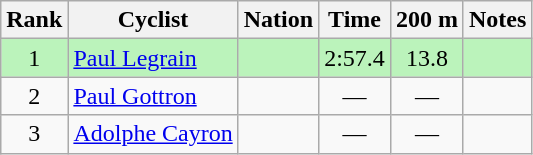<table class="wikitable sortable" style="text-align:center">
<tr>
<th>Rank</th>
<th>Cyclist</th>
<th>Nation</th>
<th>Time</th>
<th>200 m</th>
<th>Notes</th>
</tr>
<tr bgcolor=bbf3bb>
<td>1</td>
<td align=left><a href='#'>Paul Legrain</a></td>
<td align=left></td>
<td>2:57.4</td>
<td>13.8</td>
<td></td>
</tr>
<tr>
<td>2</td>
<td align=left><a href='#'>Paul Gottron</a></td>
<td align=left></td>
<td data-sort-value=9:99.9>—</td>
<td data-sort-value=99.9>—</td>
<td></td>
</tr>
<tr>
<td>3</td>
<td align=left><a href='#'>Adolphe Cayron</a></td>
<td align=left></td>
<td data-sort-value=9:99.9>—</td>
<td data-sort-value=99.9>—</td>
<td></td>
</tr>
</table>
